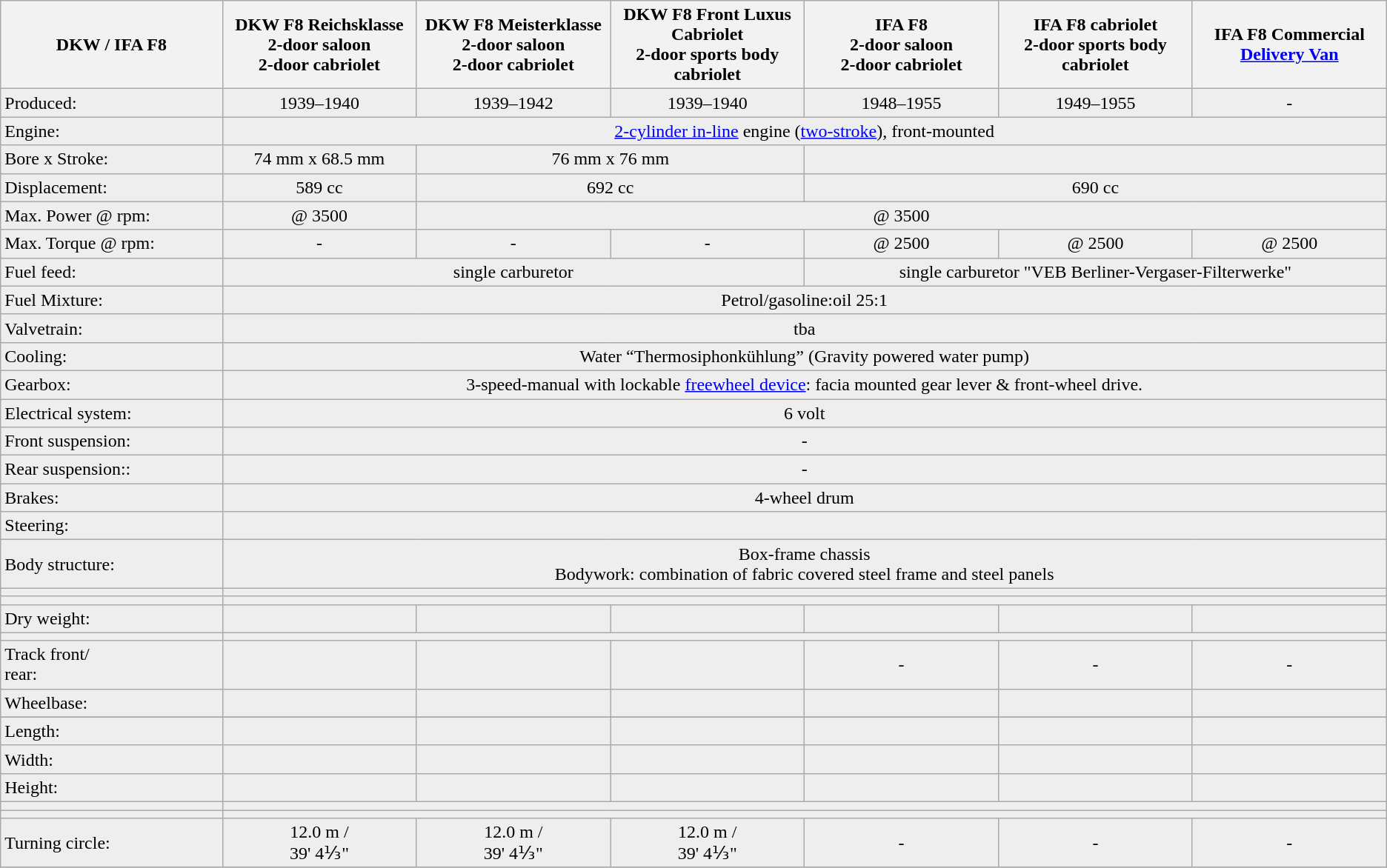<table class="wikitable">
<tr>
<th width="16%">DKW / IFA F8</th>
<th width="14%">DKW F8 Reichsklasse<br>2-door saloon<br>2-door cabriolet<br></th>
<th width="14%">DKW F8 Meisterklasse<br>2-door saloon<br>2-door cabriolet<br></th>
<th width="14%">DKW F8 Front Luxus Cabriolet<br>2-door sports body cabriolet</th>
<th width="14%">IFA F8<br>2-door saloon<br>2-door cabriolet</th>
<th width="14%">IFA F8 cabriolet<br>2-door sports body cabriolet</th>
<th width="14%">IFA F8 Commercial<br> <a href='#'>Delivery Van</a></th>
</tr>
<tr style="background:#EEEEEE;">
<td>Produced: </td>
<td align="center">1939–1940</td>
<td align="center">1939–1942</td>
<td align="center">1939–1940</td>
<td align="center">1948–1955</td>
<td align="center">1949–1955</td>
<td align="center">-</td>
</tr>
<tr style="background:#EEEEEE;">
<td>Engine: </td>
<td colspan="6" align="center"><a href='#'>2-cylinder in-line</a> engine (<a href='#'>two-stroke</a>), front-mounted</td>
</tr>
<tr style="background:#EEEEEE;">
<td>Bore x Stroke: </td>
<td colspan="1" align="center">74 mm x 68.5 mm</td>
<td colspan="2" align="center">76 mm x 76 mm</td>
<td colspan="3" align="center"></td>
</tr>
<tr style="background:#EEEEEE;">
<td>Displacement: </td>
<td colspan="1" align="center">589 cc</td>
<td colspan="2" align="center">692 cc</td>
<td colspan="3" align="center">690 cc</td>
</tr>
<tr style="background:#EEEEEE;">
<td>Max. Power @ rpm: </td>
<td align="center"> @ 3500</td>
<td colspan="5" align="center"> @ 3500</td>
</tr>
<tr style="background:#EEEEEE;">
<td>Max. Torque @ rpm: </td>
<td align="center">-</td>
<td align="center">-</td>
<td align="center">-</td>
<td align="center"> @ 2500</td>
<td align="center"> @ 2500</td>
<td align="center"> @ 2500</td>
</tr>
<tr style="background:#EEEEEE;">
<td>Fuel feed: </td>
<td colspan="3" align="center">single carburetor</td>
<td colspan="3" align="center">single carburetor "VEB Berliner-Vergaser-Filterwerke"</td>
</tr>
<tr style="background:#EEEEEE;">
<td>Fuel Mixture: </td>
<td colspan="6" align="center">Petrol/gasoline:oil 25:1</td>
</tr>
<tr style="background:#EEEEEE;">
<td>Valvetrain: </td>
<td colspan="6" align="center">tba</td>
</tr>
<tr style="background:#EEEEEE;">
<td>Cooling: </td>
<td colspan="6" align="center">Water “Thermosiphonkühlung” (Gravity powered water pump)</td>
</tr>
<tr style="background:#EEEEEE;">
<td>Gearbox: </td>
<td colspan="6" align="center">3-speed-manual with lockable <a href='#'>freewheel device</a>: facia mounted gear lever & front-wheel drive.</td>
</tr>
<tr style="background:#EEEEEE;">
<td>Electrical system: </td>
<td colspan="6" align="center">6 volt</td>
</tr>
<tr style="background:#EEEEEE;">
<td>Front suspension: </td>
<td colspan="6" align="center">-</td>
</tr>
<tr style="background:#EEEEEE;">
<td>Rear suspension:: </td>
<td colspan="6" align="center">-</td>
</tr>
<tr style="background:#EEEEEE;">
<td>Brakes: </td>
<td colspan="6" align="center">4-wheel drum</td>
</tr>
<tr style="background:#EEEEEE;">
<td>Steering: </td>
<td colspan="6" align="center"></td>
</tr>
<tr style="background:#EEEEEE;">
<td>Body structure: </td>
<td colspan="6" align="center">Box-frame chassis<br>Bodywork: combination of fabric covered steel frame and steel panels</td>
</tr>
<tr style="background:#EEEEEE;">
<td></td>
<td colspan="6" align="center"></td>
</tr>
<tr style="background:#EEEEEE;">
<td></td>
<td colspan="6" align="center"></td>
</tr>
<tr style="background:#EEEEEE;">
<td>Dry weight: </td>
<td align="center"></td>
<td align="center"></td>
<td align="center"></td>
<td align="center"></td>
<td align="center"></td>
<td align="center"></td>
</tr>
<tr style="background:#EEEEEE;">
<td></td>
<td colspan="6" align="center"></td>
</tr>
<tr style="background:#EEEEEE;">
<td>Track front/<br>rear: </td>
<td align="center"> </td>
<td align="center"> </td>
<td align="center"> </td>
<td align="center">-</td>
<td align="center">-</td>
<td align="center">-</td>
</tr>
<tr style="background:#EEEEEE;">
<td>Wheelbase: </td>
<td align="center"></td>
<td align="center"></td>
<td align="center"></td>
<td align="center"></td>
<td align="center"></td>
<td align="center"></td>
</tr>
<tr style="background:#EEEEEE;">
</tr>
<tr style="background:#EEEEEE;">
<td>Length: </td>
<td align="center"></td>
<td align="center"></td>
<td align="center"></td>
<td align="center"></td>
<td align="center"></td>
<td align="center"></td>
</tr>
<tr style="background:#EEEEEE;">
<td>Width: </td>
<td align="center"></td>
<td align="center"></td>
<td align="center"></td>
<td align="center"></td>
<td align="center"></td>
<td align="center"></td>
</tr>
<tr style="background:#EEEEEE;">
<td>Height: </td>
<td align="center"></td>
<td align="center"></td>
<td align="center"></td>
<td align="center"></td>
<td align="center"></td>
<td align="center"></td>
</tr>
<tr style="background:#EEEEEE;">
<td></td>
<td colspan="6" align="center"></td>
</tr>
<tr style="background:#EEEEEE;">
<td></td>
<td colspan="6" align="center"></td>
</tr>
<tr style="background:#EEEEEE;">
<td>Turning circle: </td>
<td align="center">12.0 m /<br>39' 4⅓"</td>
<td align="center">12.0 m /<br>39' 4⅓"</td>
<td align="center">12.0 m /<br>39' 4⅓"</td>
<td align="center">-</td>
<td align="center">-</td>
<td align="center">-</td>
</tr>
<tr style="background:#EEEEEE;">
</tr>
<tr style="background:#EEEEEE;">
</tr>
</table>
